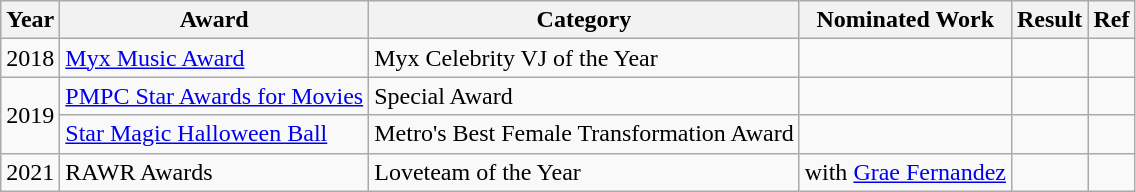<table class="wikitable">
<tr>
<th>Year</th>
<th>Award</th>
<th>Category</th>
<th>Nominated Work</th>
<th>Result</th>
<th>Ref</th>
</tr>
<tr>
<td>2018</td>
<td><a href='#'>Myx Music Award</a></td>
<td>Myx Celebrity VJ of the Year</td>
<td></td>
<td></td>
<td></td>
</tr>
<tr>
<td rowspan="2">2019</td>
<td><a href='#'>PMPC Star Awards for Movies</a></td>
<td>Special Award</td>
<td></td>
<td></td>
<td></td>
</tr>
<tr>
<td><a href='#'>Star Magic Halloween Ball</a></td>
<td>Metro's Best Female Transformation Award</td>
<td></td>
<td></td>
<td></td>
</tr>
<tr>
<td>2021</td>
<td>RAWR Awards</td>
<td>Loveteam of the Year</td>
<td>with <a href='#'>Grae Fernandez</a></td>
<td></td>
<td></td>
</tr>
</table>
